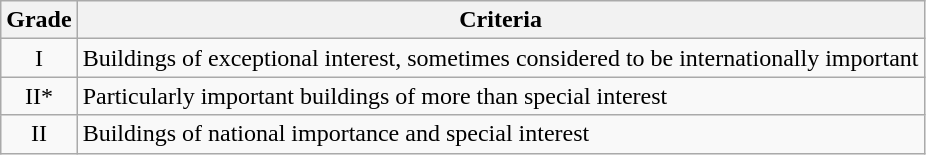<table class="wikitable">
<tr>
<th>Grade</th>
<th>Criteria</th>
</tr>
<tr>
<td align="center" >I</td>
<td>Buildings of exceptional interest, sometimes considered to be internationally important</td>
</tr>
<tr>
<td align="center" >II*</td>
<td>Particularly important buildings of more than special interest</td>
</tr>
<tr>
<td align="center" >II</td>
<td>Buildings of national importance and special interest</td>
</tr>
</table>
